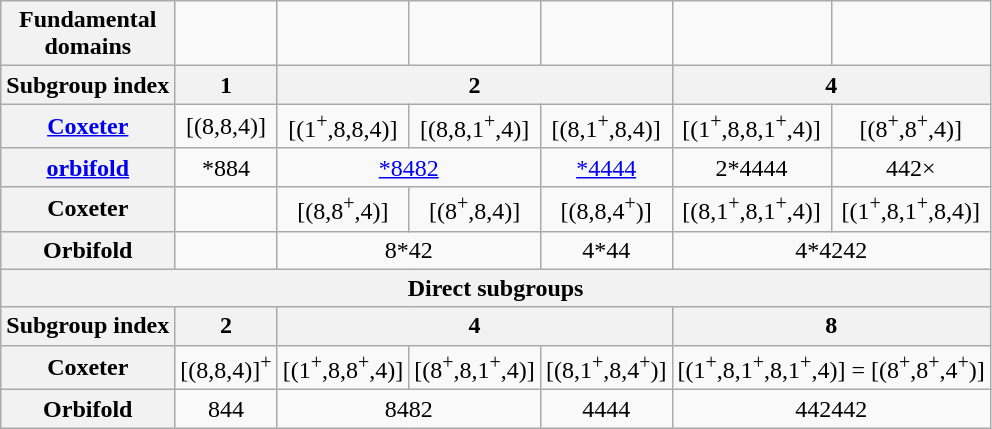<table class=wikitable>
<tr align=center>
<th>Fundamental<br>domains</th>
<td></td>
<td><br></td>
<td><br></td>
<td><br></td>
<td><br></td>
<td valign=top></td>
</tr>
<tr align=center>
<th>Subgroup index</th>
<th>1</th>
<th colspan=3>2</th>
<th colspan=2>4</th>
</tr>
<tr align=center>
<th><a href='#'>Coxeter</a></th>
<td>[(8,8,4)]<br></td>
<td>[(1<sup>+</sup>,8,8,4)]<br></td>
<td>[(8,8,1<sup>+</sup>,4)]<br></td>
<td>[(8,1<sup>+</sup>,8,4)]<br></td>
<td>[(1<sup>+</sup>,8,8,1<sup>+</sup>,4)]<br></td>
<td>[(8<sup>+</sup>,8<sup>+</sup>,4)]<br></td>
</tr>
<tr align=center>
<th><a href='#'>orbifold</a></th>
<td>*884</td>
<td colspan=2><a href='#'>*8482</a></td>
<td><a href='#'>*4444</a></td>
<td>2*4444</td>
<td>442×</td>
</tr>
<tr align=center>
<th>Coxeter</th>
<td></td>
<td>[(8,8<sup>+</sup>,4)]<br></td>
<td>[(8<sup>+</sup>,8,4)]<br></td>
<td>[(8,8,4<sup>+</sup>)]<br></td>
<td>[(8,1<sup>+</sup>,8,1<sup>+</sup>,4)]<br></td>
<td>[(1<sup>+</sup>,8,1<sup>+</sup>,8,4)]<br></td>
</tr>
<tr align=center>
<th>Orbifold</th>
<td></td>
<td colspan=2>8*42</td>
<td>4*44</td>
<td colspan=2>4*4242</td>
</tr>
<tr align=center>
<th colspan=9>Direct subgroups</th>
</tr>
<tr align=center>
<th>Subgroup index</th>
<th>2</th>
<th colspan=3>4</th>
<th colspan=2>8</th>
</tr>
<tr align=center>
<th>Coxeter</th>
<td>[(8,8,4)]<sup>+</sup><br></td>
<td>[(1<sup>+</sup>,8,8<sup>+</sup>,4)]<br></td>
<td>[(8<sup>+</sup>,8,1<sup>+</sup>,4)]<br></td>
<td>[(8,1<sup>+</sup>,8,4<sup>+</sup>)]<br></td>
<td colspan=2>[(1<sup>+</sup>,8,1<sup>+</sup>,8,1<sup>+</sup>,4)] = [(8<sup>+</sup>,8<sup>+</sup>,4<sup>+</sup>)]<br></td>
</tr>
<tr align=center>
<th>Orbifold</th>
<td>844</td>
<td colspan=2>8482</td>
<td>4444</td>
<td colspan=2>442442</td>
</tr>
</table>
